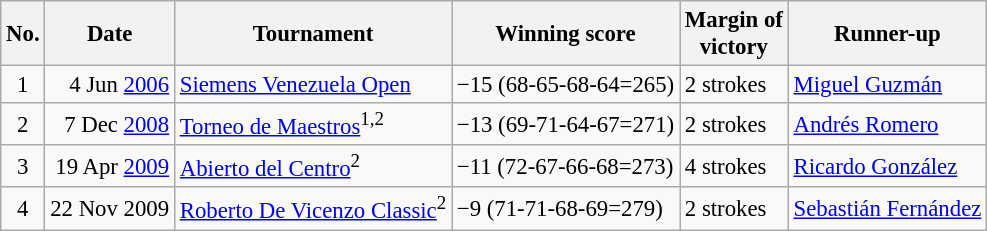<table class="wikitable" style="font-size:95%;">
<tr>
<th>No.</th>
<th>Date</th>
<th>Tournament</th>
<th>Winning score</th>
<th>Margin of<br>victory</th>
<th>Runner-up</th>
</tr>
<tr>
<td align=center>1</td>
<td align=right>4 Jun <a href='#'>2006</a></td>
<td><a href='#'>Siemens Venezuela Open</a></td>
<td>−15 (68-65-68-64=265)</td>
<td>2 strokes</td>
<td> <a href='#'>Miguel Guzmán</a></td>
</tr>
<tr>
<td align=center>2</td>
<td align=right>7 Dec <a href='#'>2008</a></td>
<td><a href='#'>Torneo de Maestros</a><sup>1,2</sup></td>
<td>−13 (69-71-64-67=271)</td>
<td>2 strokes</td>
<td> <a href='#'>Andrés Romero</a></td>
</tr>
<tr>
<td align=center>3</td>
<td align=right>19 Apr <a href='#'>2009</a></td>
<td><a href='#'>Abierto del Centro</a><sup>2</sup></td>
<td>−11 (72-67-66-68=273)</td>
<td>4 strokes</td>
<td> <a href='#'>Ricardo González</a></td>
</tr>
<tr>
<td align=center>4</td>
<td align=right>22 Nov 2009</td>
<td><a href='#'>Roberto De Vicenzo Classic</a><sup>2</sup></td>
<td>−9 (71-71-68-69=279)</td>
<td>2 strokes</td>
<td> <a href='#'>Sebastián Fernández</a></td>
</tr>
</table>
